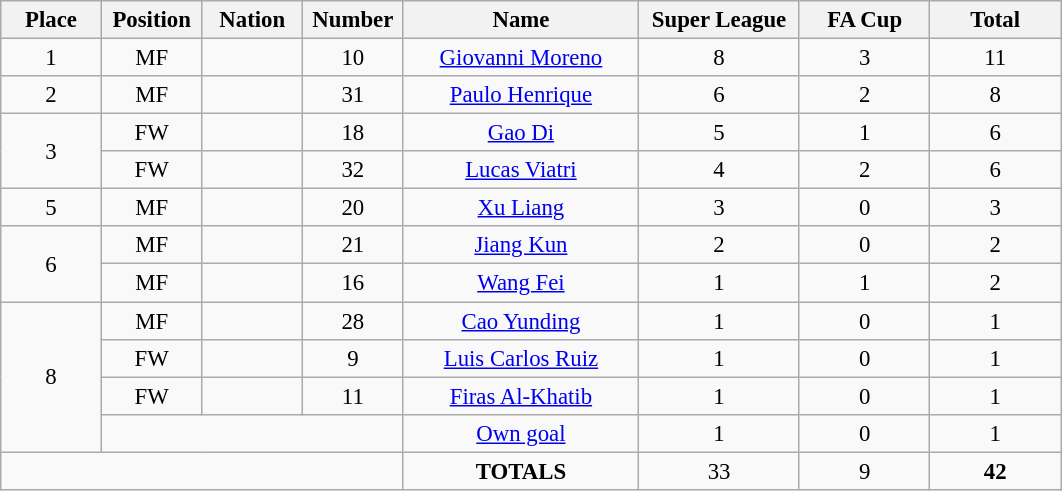<table class="wikitable" style="font-size: 95%; text-align: center;">
<tr>
<th width=60>Place</th>
<th width=60>Position</th>
<th width=60>Nation</th>
<th width=60>Number</th>
<th width=150>Name</th>
<th width=100>Super League</th>
<th width=80>FA Cup</th>
<th width=80><strong>Total</strong></th>
</tr>
<tr>
<td>1</td>
<td>MF</td>
<td></td>
<td>10</td>
<td><a href='#'>Giovanni Moreno</a></td>
<td>8</td>
<td>3</td>
<td>11</td>
</tr>
<tr>
<td>2</td>
<td>MF</td>
<td></td>
<td>31</td>
<td><a href='#'>Paulo Henrique</a></td>
<td>6</td>
<td>2</td>
<td>8</td>
</tr>
<tr>
<td rowspan=2>3</td>
<td>FW</td>
<td></td>
<td>18</td>
<td><a href='#'>Gao Di</a></td>
<td>5</td>
<td>1</td>
<td>6</td>
</tr>
<tr>
<td>FW</td>
<td></td>
<td>32</td>
<td><a href='#'>Lucas Viatri</a></td>
<td>4</td>
<td>2</td>
<td>6</td>
</tr>
<tr>
<td>5</td>
<td>MF</td>
<td></td>
<td>20</td>
<td><a href='#'>Xu Liang</a></td>
<td>3</td>
<td>0</td>
<td>3</td>
</tr>
<tr>
<td rowspan=2>6</td>
<td>MF</td>
<td></td>
<td>21</td>
<td><a href='#'>Jiang Kun</a></td>
<td>2</td>
<td>0</td>
<td>2</td>
</tr>
<tr>
<td>MF</td>
<td></td>
<td>16</td>
<td><a href='#'>Wang Fei</a></td>
<td>1</td>
<td>1</td>
<td>2</td>
</tr>
<tr>
<td rowspan=4>8</td>
<td>MF</td>
<td></td>
<td>28</td>
<td><a href='#'>Cao Yunding</a></td>
<td>1</td>
<td>0</td>
<td>1</td>
</tr>
<tr>
<td>FW</td>
<td></td>
<td>9</td>
<td><a href='#'>Luis Carlos Ruiz</a></td>
<td>1</td>
<td>0</td>
<td>1</td>
</tr>
<tr>
<td>FW</td>
<td></td>
<td>11</td>
<td><a href='#'>Firas Al-Khatib</a></td>
<td>1</td>
<td>0</td>
<td>1</td>
</tr>
<tr>
<td colspan=3></td>
<td><a href='#'>Own goal</a></td>
<td>1</td>
<td>0</td>
<td>1</td>
</tr>
<tr>
<td colspan=4></td>
<td><strong>TOTALS</strong></td>
<td>33</td>
<td>9</td>
<td><strong>42</strong></td>
</tr>
</table>
